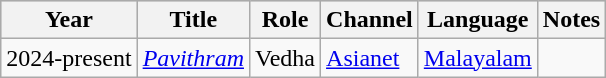<table class="wikitable">
<tr style="background:#ccc; text-align:center;">
<th>Year</th>
<th>Title</th>
<th>Role</th>
<th>Channel</th>
<th>Language</th>
<th>Notes</th>
</tr>
<tr>
<td>2024-present</td>
<td><em><a href='#'>Pavithram</a></em></td>
<td>Vedha</td>
<td><a href='#'>Asianet</a></td>
<td><a href='#'>Malayalam</a></td>
<td></td>
</tr>
</table>
